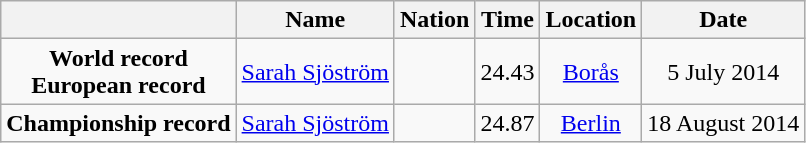<table class=wikitable style=text-align:center>
<tr>
<th></th>
<th>Name</th>
<th>Nation</th>
<th>Time</th>
<th>Location</th>
<th>Date</th>
</tr>
<tr>
<td><strong>World record<br>European record</strong></td>
<td align=left><a href='#'>Sarah Sjöström</a></td>
<td align=left></td>
<td align=left>24.43</td>
<td><a href='#'>Borås</a></td>
<td>5 July 2014</td>
</tr>
<tr>
<td><strong>Championship record</strong></td>
<td align=left><a href='#'>Sarah Sjöström</a></td>
<td align=left></td>
<td align=left>24.87</td>
<td><a href='#'>Berlin</a></td>
<td>18 August 2014</td>
</tr>
</table>
